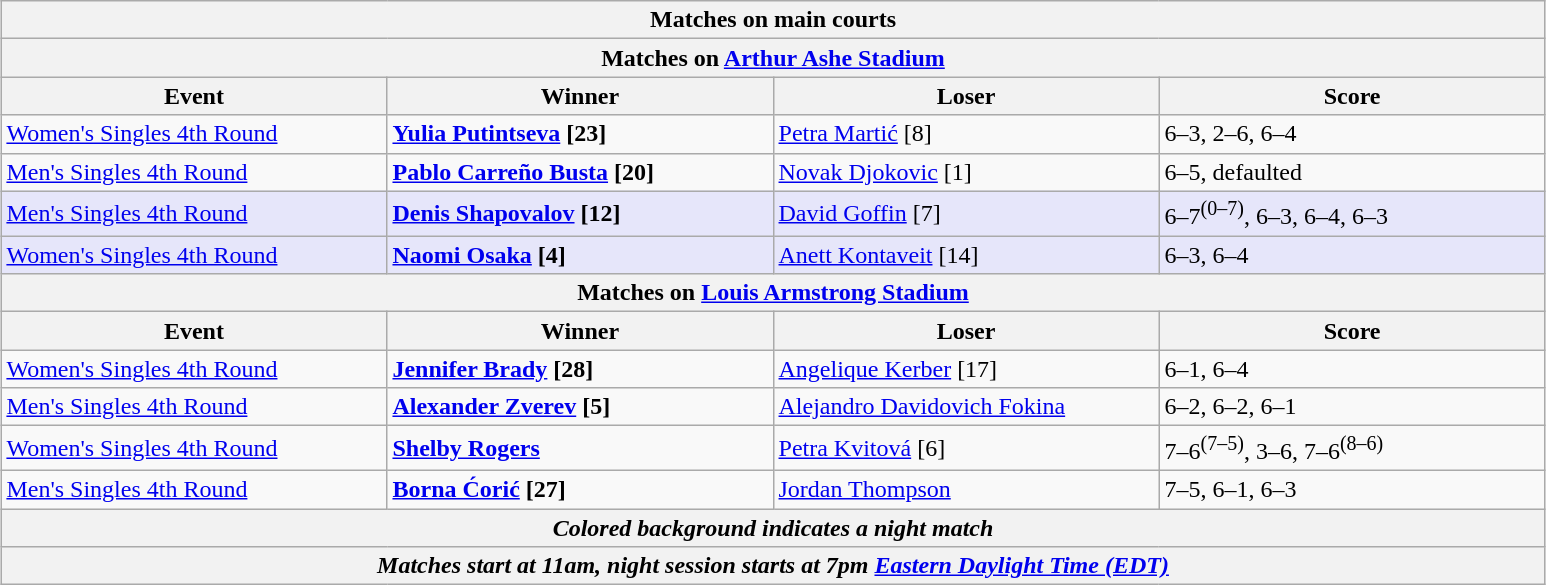<table class="wikitable" style="margin:auto;">
<tr>
<th colspan="4" style="white-space:nowrap;">Matches on main courts</th>
</tr>
<tr>
<th colspan="4"><strong>Matches on <a href='#'>Arthur Ashe Stadium</a></strong></th>
</tr>
<tr>
<th width=250>Event</th>
<th width=250>Winner</th>
<th width=250>Loser</th>
<th width=250>Score</th>
</tr>
<tr>
<td><a href='#'>Women's Singles 4th Round</a></td>
<td><strong> <a href='#'>Yulia Putintseva</a> [23]</strong></td>
<td> <a href='#'>Petra Martić</a> [8]</td>
<td>6–3, 2–6, 6–4</td>
</tr>
<tr>
<td><a href='#'>Men's Singles 4th Round</a></td>
<td><strong> <a href='#'>Pablo Carreño Busta</a> [20]</strong></td>
<td> <a href='#'>Novak Djokovic</a> [1]</td>
<td>6–5, defaulted</td>
</tr>
<tr bgcolor="lavender">
<td><a href='#'>Men's Singles 4th Round</a></td>
<td><strong> <a href='#'>Denis Shapovalov</a> [12]</strong></td>
<td> <a href='#'>David Goffin</a> [7]</td>
<td>6–7<sup>(0–7)</sup>, 6–3, 6–4, 6–3</td>
</tr>
<tr bgcolor="lavender">
<td><a href='#'>Women's Singles 4th Round</a></td>
<td><strong> <a href='#'>Naomi Osaka</a> [4]</strong></td>
<td> <a href='#'>Anett Kontaveit</a> [14]</td>
<td>6–3, 6–4</td>
</tr>
<tr>
<th colspan="4"><strong>Matches on <a href='#'>Louis Armstrong Stadium</a></strong></th>
</tr>
<tr>
<th width=250>Event</th>
<th width=250>Winner</th>
<th width=250>Loser</th>
<th width=250>Score</th>
</tr>
<tr>
<td><a href='#'>Women's Singles 4th Round</a></td>
<td><strong> <a href='#'>Jennifer Brady</a> [28]</strong></td>
<td> <a href='#'>Angelique Kerber</a> [17]</td>
<td>6–1, 6–4</td>
</tr>
<tr>
<td><a href='#'>Men's Singles 4th Round</a></td>
<td><strong> <a href='#'>Alexander Zverev</a> [5]</strong></td>
<td> <a href='#'>Alejandro Davidovich Fokina</a></td>
<td>6–2, 6–2, 6–1</td>
</tr>
<tr>
<td><a href='#'>Women's Singles 4th Round</a></td>
<td><strong> <a href='#'>Shelby Rogers</a></strong></td>
<td> <a href='#'>Petra Kvitová</a> [6]</td>
<td>7–6<sup>(7–5)</sup>, 3–6, 7–6<sup>(8–6)</sup></td>
</tr>
<tr>
<td><a href='#'>Men's Singles 4th Round</a></td>
<td><strong> <a href='#'>Borna Ćorić</a> [27]</strong></td>
<td> <a href='#'>Jordan Thompson</a></td>
<td>7–5, 6–1, 6–3</td>
</tr>
<tr>
<th colspan=4><em>Colored background indicates a night match</em></th>
</tr>
<tr>
<th colspan=4><em>Matches start at 11am, night session starts at 7pm <a href='#'>Eastern Daylight Time (EDT)</a></em></th>
</tr>
</table>
